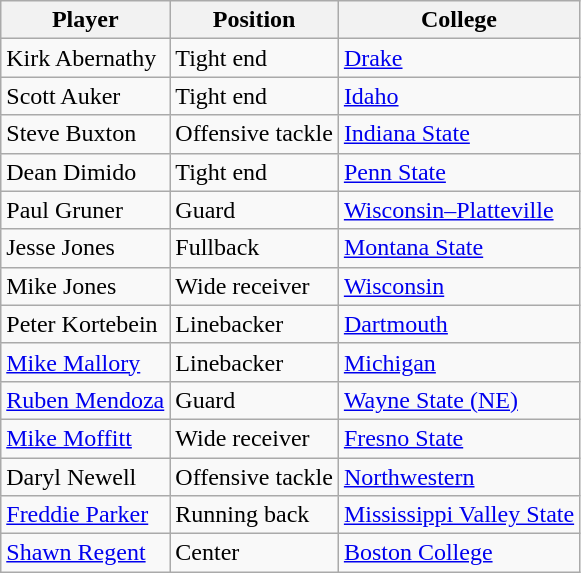<table class="wikitable">
<tr>
<th>Player</th>
<th>Position</th>
<th>College</th>
</tr>
<tr>
<td>Kirk Abernathy</td>
<td>Tight end</td>
<td><a href='#'>Drake</a></td>
</tr>
<tr>
<td>Scott Auker</td>
<td>Tight end</td>
<td><a href='#'>Idaho</a></td>
</tr>
<tr>
<td>Steve Buxton</td>
<td>Offensive tackle</td>
<td><a href='#'>Indiana State</a></td>
</tr>
<tr>
<td>Dean Dimido</td>
<td>Tight end</td>
<td><a href='#'>Penn State</a></td>
</tr>
<tr>
<td>Paul Gruner</td>
<td>Guard</td>
<td><a href='#'>Wisconsin–Platteville</a></td>
</tr>
<tr>
<td>Jesse Jones</td>
<td>Fullback</td>
<td><a href='#'>Montana State</a></td>
</tr>
<tr>
<td>Mike Jones</td>
<td>Wide receiver</td>
<td><a href='#'>Wisconsin</a></td>
</tr>
<tr>
<td>Peter Kortebein</td>
<td>Linebacker</td>
<td><a href='#'>Dartmouth</a></td>
</tr>
<tr>
<td><a href='#'>Mike Mallory</a></td>
<td>Linebacker</td>
<td><a href='#'>Michigan</a></td>
</tr>
<tr>
<td><a href='#'>Ruben Mendoza</a></td>
<td>Guard</td>
<td><a href='#'>Wayne State (NE)</a></td>
</tr>
<tr>
<td><a href='#'>Mike Moffitt</a></td>
<td>Wide receiver</td>
<td><a href='#'>Fresno State</a></td>
</tr>
<tr>
<td>Daryl Newell</td>
<td>Offensive tackle</td>
<td><a href='#'>Northwestern</a></td>
</tr>
<tr>
<td><a href='#'>Freddie Parker</a></td>
<td>Running back</td>
<td><a href='#'>Mississippi Valley State</a></td>
</tr>
<tr>
<td><a href='#'>Shawn Regent</a></td>
<td>Center</td>
<td><a href='#'>Boston College</a></td>
</tr>
</table>
